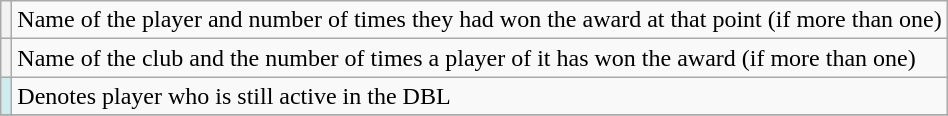<table class="wikitable plainrowheaders">
<tr>
<th scope="row"></th>
<td>Name of the player and number of times they had won the award at that point (if more than one)</td>
</tr>
<tr>
<th scope="row"></th>
<td>Name of the club and the number of times a player of it has won the award (if more than one)</td>
</tr>
<tr>
<th scope="row" style="background:#cfecec;"></th>
<td>Denotes player who is still active in the DBL</td>
</tr>
<tr>
</tr>
</table>
